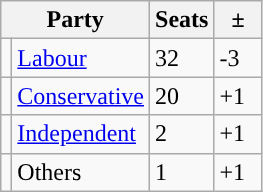<table class="wikitable">
<tr>
<th colspan="2">Party</th>
<th>Seats</th>
<th>  ±  </th>
</tr>
<tr>
<td style="background-color: "></td>
<td><a href='#'>Labour</a></td>
<td>32</td>
<td>-3</td>
</tr>
<tr>
<td style="background-color: "></td>
<td><a href='#'>Conservative</a></td>
<td>20</td>
<td>+1</td>
</tr>
<tr>
<td style="backgrouns-color: "></td>
<td><a href='#'>Independent</a></td>
<td>2</td>
<td>+1</td>
</tr>
<tr>
<td style="background-color: "></td>
<td>Others</td>
<td>1</td>
<td>+1</td>
</tr>
</table>
